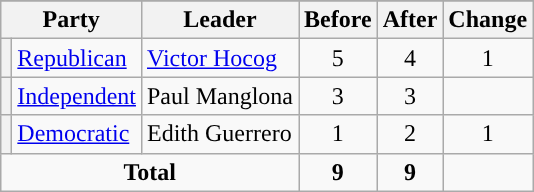<table class="wikitable" style="text-align:center;">
<tr>
</tr>
<tr>
<th colspan=2>Party</th>
<th>Leader</th>
<th>Before</th>
<th>After</th>
<th>Change</th>
</tr>
<tr>
<th style="background-color:"></th>
<td style="text-align:left;"><a href='#'>Republican</a></td>
<td style="text-align:left;"><a href='#'>Victor Hocog</a></td>
<td>5</td>
<td>4</td>
<td> 1</td>
</tr>
<tr>
<th style="background-color:"></th>
<td style="text-align:left;"><a href='#'>Independent</a></td>
<td style="text-align:left;">Paul Manglona</td>
<td>3</td>
<td>3</td>
<td></td>
</tr>
<tr>
<th style="background-color:"></th>
<td style="text-align:left;"><a href='#'>Democratic</a></td>
<td style="text-align:left;">Edith Guerrero</td>
<td>1</td>
<td>2</td>
<td> 1</td>
</tr>
<tr>
<td colspan=3><strong>Total</strong></td>
<td><strong>9</strong></td>
<td><strong>9</strong></td>
<td></td>
</tr>
</table>
